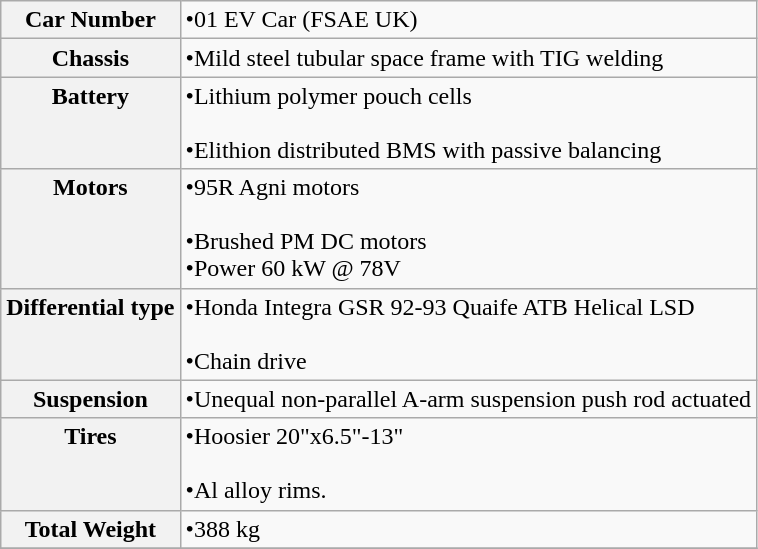<table class="wikitable">
<tr style="vertical-align: top">
<th>Car Number</th>
<td>•01 EV Car (FSAE UK)</td>
</tr>
<tr style="vertical-align: top">
<th>Chassis</th>
<td>•Mild steel tubular space frame with TIG welding <br></td>
</tr>
<tr style="vertical-align: top">
<th>Battery</th>
<td>•Lithium polymer pouch cells<br><br>•Elithion distributed BMS with passive balancing<br></td>
</tr>
<tr style="vertical-align: top">
<th>Motors</th>
<td>•95R Agni motors<br><br>•Brushed PM DC motors <br>
•Power 60 kW @ 78V</td>
</tr>
<tr style="vertical-align: top">
<th>Differential type</th>
<td>•Honda Integra GSR 92-93 Quaife ATB Helical LSD<br><br>•Chain drive</td>
</tr>
<tr style="vertical-align: top">
<th>Suspension</th>
<td>•Unequal non-parallel A-arm suspension push rod actuated<br></td>
</tr>
<tr style="vertical-align: top">
<th>Tires</th>
<td>•Hoosier 20"x6.5"-13"<br><br>•Al alloy rims.</td>
</tr>
<tr style="vertical-align: top">
<th>Total Weight</th>
<td>•388 kg</td>
</tr>
<tr style="vertical-align: top">
</tr>
</table>
